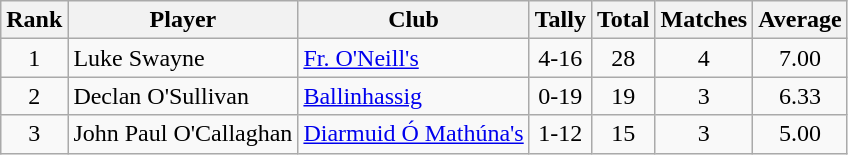<table class="wikitable">
<tr>
<th>Rank</th>
<th>Player</th>
<th>Club</th>
<th>Tally</th>
<th>Total</th>
<th>Matches</th>
<th>Average</th>
</tr>
<tr>
<td rowspan=1 align=center>1</td>
<td>Luke Swayne</td>
<td><a href='#'>Fr. O'Neill's</a></td>
<td align=center>4-16</td>
<td align=center>28</td>
<td align=center>4</td>
<td align=center>7.00</td>
</tr>
<tr>
<td rowspan=1 align=center>2</td>
<td>Declan O'Sullivan</td>
<td><a href='#'>Ballinhassig</a></td>
<td align=center>0-19</td>
<td align=center>19</td>
<td align=center>3</td>
<td align=center>6.33</td>
</tr>
<tr>
<td rowspan=1 align=center>3</td>
<td>John Paul O'Callaghan</td>
<td><a href='#'>Diarmuid Ó Mathúna's</a></td>
<td align=center>1-12</td>
<td align=center>15</td>
<td align=center>3</td>
<td align=center>5.00</td>
</tr>
</table>
